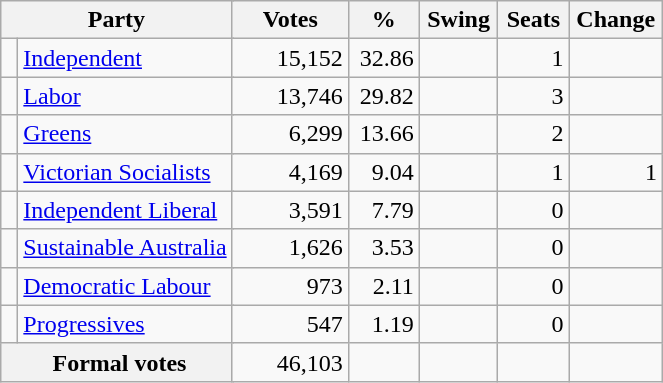<table class="wikitable" style="text-align:right; margin-bottom:0">
<tr>
<th style="width:10px" colspan=3>Party</th>
<th style="width:70px;">Votes</th>
<th style="width:40px;">%</th>
<th style="width:40px;">Swing</th>
<th style="width:40px;">Seats</th>
<th style="width:40px;">Change</th>
</tr>
<tr>
<td> </td>
<td style="text-align:left;" colspan="2"><a href='#'>Independent</a></td>
<td style="width:70px;">15,152</td>
<td style="width:40px;">32.86</td>
<td style="width:45px;"></td>
<td style="width:40px;">1</td>
<td style="width:55px;"></td>
</tr>
<tr>
<td> </td>
<td style="text-align:left;" colspan="2"><a href='#'>Labor</a></td>
<td style="width:70px;">13,746</td>
<td style="width:40px;">29.82</td>
<td style="width:45px;"></td>
<td style="width:40px;">3</td>
<td style="width:55px;"></td>
</tr>
<tr>
<td> </td>
<td style="text-align:left;" colspan="2"><a href='#'>Greens</a></td>
<td style="width:70px;">6,299</td>
<td style="width:40px;">13.66</td>
<td style="width:45px;"></td>
<td style="width:40px;">2</td>
<td style="width:55px;"></td>
</tr>
<tr>
<td> </td>
<td style="text-align:left;" colspan="2"><a href='#'>Victorian Socialists</a></td>
<td style="width:70px;">4,169</td>
<td style="width:40px;">9.04</td>
<td style="width:45px;"></td>
<td style="width:40px;">1</td>
<td style="width:55px;"> 1</td>
</tr>
<tr>
<td> </td>
<td style="text-align:left;" colspan="2"><a href='#'>Independent Liberal</a></td>
<td style="width:70px;">3,591</td>
<td style="width:40px;">7.79</td>
<td style="width:45px;"></td>
<td style="width:40px;">0</td>
<td style="width:55px;"></td>
</tr>
<tr>
<td> </td>
<td style="text-align:left;" colspan="2"><a href='#'>Sustainable Australia</a></td>
<td style="width:70px;">1,626</td>
<td style="width:40px;">3.53</td>
<td style="width:45px;"></td>
<td style="width:40px;">0</td>
<td style="width:55px;"></td>
</tr>
<tr>
<td> </td>
<td style="text-align:left;" colspan="2"><a href='#'>Democratic Labour</a></td>
<td style="width:70px;">973</td>
<td style="width:40px;">2.11</td>
<td style="width:45px;"></td>
<td style="width:40px;">0</td>
<td style="width:55px;"></td>
</tr>
<tr>
<td> </td>
<td style="text-align:left;" colspan="2"><a href='#'>Progressives</a></td>
<td style="width:70px;">547</td>
<td style="width:40px;">1.19</td>
<td style="width:45px;"></td>
<td style="width:40px;">0</td>
<td style="width:55px;"></td>
</tr>
<tr>
<th colspan="3" rowspan="1"> Formal votes</th>
<td>46,103</td>
<td></td>
<td></td>
<td></td>
<td></td>
</tr>
</table>
